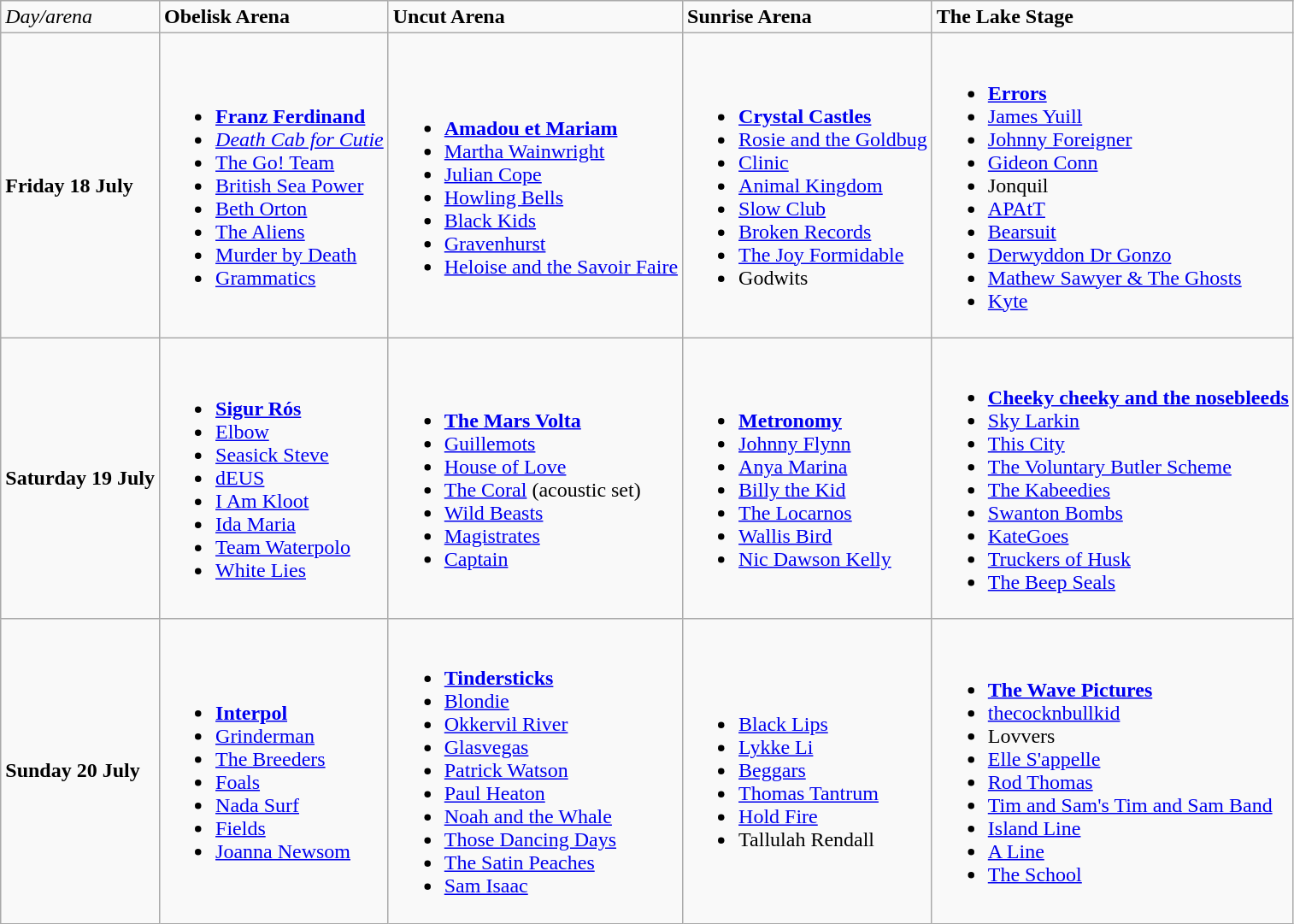<table class="wikitable">
<tr>
<td><em>Day/arena</em></td>
<td><strong>Obelisk Arena</strong></td>
<td><strong>Uncut Arena</strong></td>
<td><strong>Sunrise Arena</strong></td>
<td><strong>The Lake Stage</strong></td>
</tr>
<tr>
<td><strong>Friday 18 July</strong></td>
<td><br><ul><li><strong><a href='#'>Franz Ferdinand</a></strong></li><li><em><a href='#'>Death Cab for Cutie</a></em></li><li><a href='#'>The Go! Team</a></li><li><a href='#'>British Sea Power</a></li><li><a href='#'>Beth Orton</a></li><li><a href='#'>The Aliens</a></li><li><a href='#'>Murder by Death</a></li><li><a href='#'>Grammatics</a></li></ul></td>
<td><br><ul><li><strong><a href='#'>Amadou et Mariam</a></strong></li><li><a href='#'>Martha Wainwright</a></li><li><a href='#'>Julian Cope</a></li><li><a href='#'>Howling Bells</a></li><li><a href='#'>Black Kids</a></li><li><a href='#'>Gravenhurst</a></li><li><a href='#'>Heloise and the Savoir Faire</a></li></ul></td>
<td><br><ul><li><strong><a href='#'>Crystal Castles</a></strong></li><li><a href='#'>Rosie and the Goldbug</a></li><li><a href='#'>Clinic</a></li><li><a href='#'>Animal Kingdom</a></li><li><a href='#'>Slow Club</a></li><li><a href='#'>Broken Records</a></li><li><a href='#'>The Joy Formidable</a></li><li>Godwits</li></ul></td>
<td><br><ul><li><strong><a href='#'>Errors</a></strong></li><li><a href='#'>James Yuill</a></li><li><a href='#'>Johnny Foreigner</a></li><li><a href='#'>Gideon Conn</a></li><li>Jonquil</li><li><a href='#'>APAtT</a></li><li><a href='#'>Bearsuit</a></li><li><a href='#'>Derwyddon Dr Gonzo</a></li><li><a href='#'>Mathew Sawyer & The Ghosts</a></li><li><a href='#'>Kyte</a></li></ul></td>
</tr>
<tr>
<td><strong>Saturday 19 July</strong></td>
<td><br><ul><li><strong><a href='#'>Sigur Rós</a></strong></li><li><a href='#'>Elbow</a></li><li><a href='#'>Seasick Steve</a></li><li><a href='#'>dEUS</a></li><li><a href='#'>I Am Kloot</a></li><li><a href='#'>Ida Maria</a></li><li><a href='#'>Team Waterpolo</a></li><li><a href='#'>White Lies</a></li></ul></td>
<td><br><ul><li><strong><a href='#'>The Mars Volta</a></strong></li><li><a href='#'>Guillemots</a></li><li><a href='#'>House of Love</a></li><li><a href='#'>The Coral</a> (acoustic set)</li><li><a href='#'>Wild Beasts</a></li><li><a href='#'>Magistrates</a></li><li><a href='#'>Captain</a></li></ul></td>
<td><br><ul><li><strong><a href='#'>Metronomy</a></strong></li><li><a href='#'>Johnny Flynn</a></li><li><a href='#'>Anya Marina</a></li><li><a href='#'>Billy the Kid</a></li><li><a href='#'>The Locarnos</a></li><li><a href='#'>Wallis Bird</a></li><li><a href='#'>Nic Dawson Kelly</a></li></ul></td>
<td><br><ul><li><strong><a href='#'>Cheeky cheeky and the nosebleeds</a></strong></li><li><a href='#'>Sky Larkin</a></li><li><a href='#'>This City</a></li><li><a href='#'>The Voluntary Butler Scheme</a></li><li><a href='#'>The Kabeedies</a></li><li><a href='#'>Swanton Bombs</a></li><li><a href='#'>KateGoes</a></li><li><a href='#'>Truckers of Husk</a></li><li><a href='#'>The Beep Seals</a></li></ul></td>
</tr>
<tr>
<td><strong>Sunday 20 July</strong></td>
<td><br><ul><li><strong><a href='#'>Interpol</a></strong></li><li><a href='#'>Grinderman</a></li><li><a href='#'>The Breeders</a></li><li><a href='#'>Foals</a></li><li><a href='#'>Nada Surf</a></li><li><a href='#'>Fields</a></li><li><a href='#'>Joanna Newsom</a></li></ul></td>
<td><br><ul><li><strong><a href='#'>Tindersticks</a></strong></li><li><a href='#'>Blondie</a></li><li><a href='#'>Okkervil River</a></li><li><a href='#'>Glasvegas</a></li><li><a href='#'>Patrick Watson</a></li><li><a href='#'>Paul Heaton</a></li><li><a href='#'>Noah and the Whale</a></li><li><a href='#'>Those Dancing Days</a></li><li><a href='#'>The Satin Peaches</a></li><li><a href='#'>Sam Isaac</a></li></ul></td>
<td><br><ul><li><a href='#'>Black Lips</a></li><li><a href='#'>Lykke Li</a></li><li><a href='#'>Beggars</a></li><li><a href='#'>Thomas Tantrum</a></li><li><a href='#'>Hold Fire</a></li><li>Tallulah Rendall</li></ul></td>
<td><br><ul><li><strong><a href='#'>The Wave Pictures</a></strong></li><li><a href='#'>thecocknbullkid</a></li><li>Lovvers</li><li><a href='#'>Elle S'appelle</a></li><li><a href='#'>Rod Thomas</a></li><li><a href='#'>Tim and Sam's Tim and Sam Band</a></li><li><a href='#'>Island Line</a></li><li><a href='#'>A Line</a></li><li><a href='#'>The School</a></li></ul></td>
</tr>
</table>
